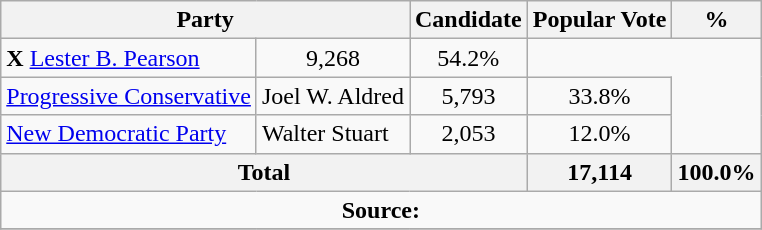<table class="wikitable">
<tr>
<th colspan="2">Party</th>
<th>Candidate</th>
<th>Popular Vote</th>
<th>%</th>
</tr>
<tr>
<td> <strong>X</strong> <a href='#'>Lester B. Pearson</a></td>
<td align=center>9,268</td>
<td align=center>54.2%</td>
</tr>
<tr>
<td><a href='#'>Progressive Conservative</a></td>
<td>Joel W. Aldred</td>
<td align=center>5,793</td>
<td align=center>33.8%</td>
</tr>
<tr>
<td><a href='#'>New Democratic Party</a></td>
<td>Walter Stuart</td>
<td align=center>2,053</td>
<td align=center>12.0%</td>
</tr>
<tr>
<th colspan=3 align=center>Total</th>
<th align=right>17,114</th>
<th align=right>100.0%</th>
</tr>
<tr>
<td align="center" colspan=5><strong>Source:</strong> </td>
</tr>
<tr>
</tr>
</table>
